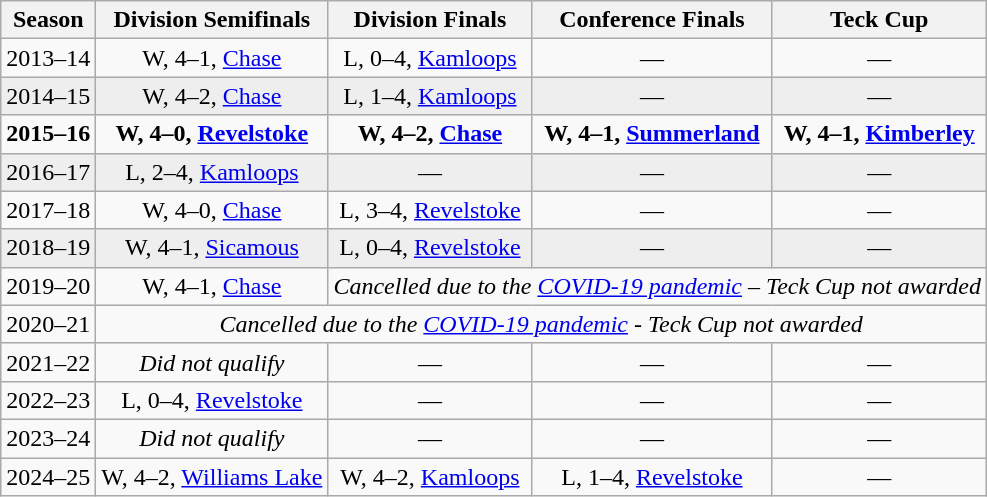<table class="wikitable" style="text-align:center">
<tr>
<th>Season</th>
<th>Division Semifinals</th>
<th>Division Finals</th>
<th>Conference Finals</th>
<th>Teck Cup</th>
</tr>
<tr>
<td>2013–14</td>
<td>W, 4–1, <a href='#'>Chase</a></td>
<td>L, 0–4, <a href='#'>Kamloops</a></td>
<td>—</td>
<td>—</td>
</tr>
<tr style="background:#eee;">
<td>2014–15</td>
<td>W, 4–2, <a href='#'>Chase</a></td>
<td>L, 1–4, <a href='#'>Kamloops</a></td>
<td>—</td>
<td>—</td>
</tr>
<tr style="font-weight:bold">
<td>2015–16</td>
<td>W, 4–0, <a href='#'>Revelstoke</a></td>
<td>W, 4–2, <a href='#'>Chase</a></td>
<td>W, 4–1, <a href='#'>Summerland</a></td>
<td>W, 4–1, <a href='#'>Kimberley</a></td>
</tr>
<tr style="background:#eee;">
<td>2016–17</td>
<td>L, 2–4, <a href='#'>Kamloops</a></td>
<td>—</td>
<td>—</td>
<td>—</td>
</tr>
<tr>
<td>2017–18</td>
<td>W, 4–0, <a href='#'>Chase</a></td>
<td>L, 3–4, <a href='#'>Revelstoke</a></td>
<td>—</td>
<td>—</td>
</tr>
<tr style="background:#eee;">
<td>2018–19</td>
<td>W, 4–1, <a href='#'>Sicamous</a></td>
<td>L, 0–4, <a href='#'>Revelstoke</a></td>
<td>—</td>
<td>—</td>
</tr>
<tr>
<td>2019–20</td>
<td>W, 4–1, <a href='#'>Chase</a></td>
<td colspan="3"><em>Cancelled due to the <a href='#'>COVID-19 pandemic</a> – Teck Cup not awarded</em></td>
</tr>
<tr>
<td>2020–21</td>
<td colspan="4"><em>Cancelled due to the <a href='#'>COVID-19 pandemic</a> - Teck Cup not awarded</em></td>
</tr>
<tr>
<td>2021–22</td>
<td><em>Did not qualify</em></td>
<td>—</td>
<td>—</td>
<td>—</td>
</tr>
<tr>
<td>2022–23</td>
<td>L, 0–4, <a href='#'>Revelstoke</a></td>
<td>—</td>
<td>—</td>
<td>—</td>
</tr>
<tr>
<td>2023–24</td>
<td><em>Did not qualify</em></td>
<td>—</td>
<td>—</td>
<td>—</td>
</tr>
<tr>
<td>2024–25</td>
<td>W, 4–2, <a href='#'>Williams Lake</a></td>
<td>W, 4–2, <a href='#'>Kamloops</a></td>
<td>L, 1–4, <a href='#'>Revelstoke</a></td>
<td>—</td>
</tr>
</table>
